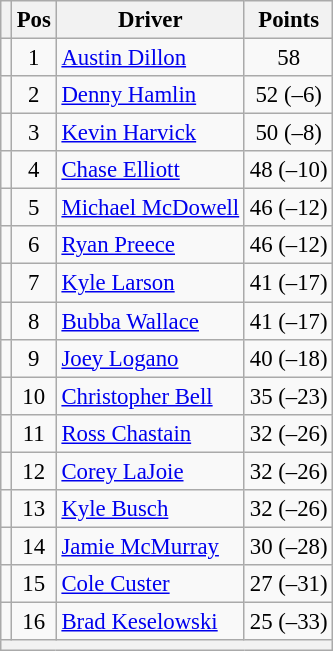<table class="wikitable" style="font-size: 95%">
<tr>
<th></th>
<th>Pos</th>
<th>Driver</th>
<th>Points</th>
</tr>
<tr>
<td align="left"></td>
<td style="text-align:center;">1</td>
<td><a href='#'>Austin Dillon</a></td>
<td style="text-align:center;">58</td>
</tr>
<tr>
<td align="left"></td>
<td style="text-align:center;">2</td>
<td><a href='#'>Denny Hamlin</a></td>
<td style="text-align:center;">52 (–6)</td>
</tr>
<tr>
<td align="left"></td>
<td style="text-align:center;">3</td>
<td><a href='#'>Kevin Harvick</a></td>
<td style="text-align:center;">50 (–8)</td>
</tr>
<tr>
<td align="left"></td>
<td style="text-align:center;">4</td>
<td><a href='#'>Chase Elliott</a></td>
<td style="text-align:center;">48 (–10)</td>
</tr>
<tr>
<td align="left"></td>
<td style="text-align:center;">5</td>
<td><a href='#'>Michael McDowell</a></td>
<td style="text-align:center;">46 (–12)</td>
</tr>
<tr>
<td align="left"></td>
<td style="text-align:center;">6</td>
<td><a href='#'>Ryan Preece</a></td>
<td style="text-align:center;">46 (–12)</td>
</tr>
<tr>
<td align="left"></td>
<td style="text-align:center;">7</td>
<td><a href='#'>Kyle Larson</a></td>
<td style="text-align:center;">41 (–17)</td>
</tr>
<tr>
<td align="left"></td>
<td style="text-align:center;">8</td>
<td><a href='#'>Bubba Wallace</a></td>
<td style="text-align:center;">41 (–17)</td>
</tr>
<tr>
<td align="left"></td>
<td style="text-align:center;">9</td>
<td><a href='#'>Joey Logano</a></td>
<td style="text-align:center;">40 (–18)</td>
</tr>
<tr>
<td align="left"></td>
<td style="text-align:center;">10</td>
<td><a href='#'>Christopher Bell</a></td>
<td style="text-align:center;">35 (–23)</td>
</tr>
<tr>
<td align="left"></td>
<td style="text-align:center;">11</td>
<td><a href='#'>Ross Chastain</a></td>
<td style="text-align:center;">32 (–26)</td>
</tr>
<tr>
<td align="left"></td>
<td style="text-align:center;">12</td>
<td><a href='#'>Corey LaJoie</a></td>
<td style="text-align:center;">32 (–26)</td>
</tr>
<tr>
<td align="left"></td>
<td style="text-align:center;">13</td>
<td><a href='#'>Kyle Busch</a></td>
<td style="text-align:center;">32 (–26)</td>
</tr>
<tr>
<td align="left"></td>
<td style="text-align:center;">14</td>
<td><a href='#'>Jamie McMurray</a></td>
<td style="text-align:center;">30 (–28)</td>
</tr>
<tr>
<td align="left"></td>
<td style="text-align:center;">15</td>
<td><a href='#'>Cole Custer</a></td>
<td style="text-align:center;">27 (–31)</td>
</tr>
<tr>
<td align="left"></td>
<td style="text-align:center;">16</td>
<td><a href='#'>Brad Keselowski</a></td>
<td style="text-align:center;">25 (–33)</td>
</tr>
<tr class="sortbottom">
<th colspan="9"></th>
</tr>
</table>
